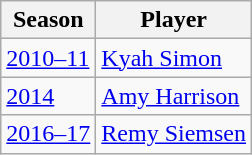<table class="wikitable">
<tr>
<th>Season</th>
<th>Player</th>
</tr>
<tr>
<td><a href='#'>2010–11</a></td>
<td><a href='#'>Kyah Simon</a></td>
</tr>
<tr>
<td><a href='#'>2014</a></td>
<td><a href='#'>Amy Harrison</a></td>
</tr>
<tr>
<td><a href='#'>2016–17</a></td>
<td><a href='#'>Remy Siemsen</a></td>
</tr>
</table>
